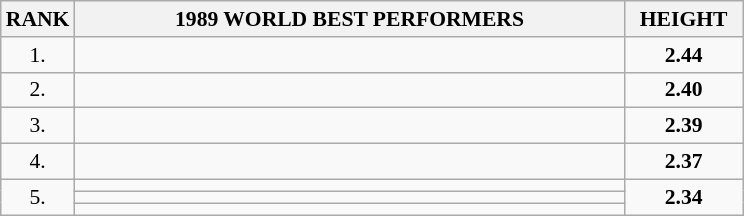<table class="wikitable" style="border-collapse: collapse; font-size: 90%;">
<tr>
<th>RANK</th>
<th align="center" style="width: 25em">1989 WORLD BEST PERFORMERS</th>
<th align="center" style="width: 5em">HEIGHT</th>
</tr>
<tr>
<td align="center">1.</td>
<td></td>
<td align="center"><strong>2.44</strong></td>
</tr>
<tr>
<td align="center">2.</td>
<td></td>
<td align="center"><strong>2.40</strong></td>
</tr>
<tr>
<td align="center">3.</td>
<td></td>
<td align="center"><strong>2.39</strong></td>
</tr>
<tr>
<td align="center">4.</td>
<td></td>
<td align="center"><strong>2.37</strong></td>
</tr>
<tr>
<td rowspan=3 align="center">5.</td>
<td></td>
<td rowspan=3 align="center"><strong>2.34</strong></td>
</tr>
<tr>
<td></td>
</tr>
<tr>
<td></td>
</tr>
</table>
